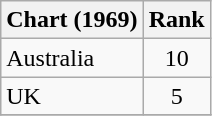<table class="wikitable">
<tr>
<th>Chart (1969)</th>
<th style="text-align:center;">Rank</th>
</tr>
<tr>
<td>Australia</td>
<td style="text-align:center;">10</td>
</tr>
<tr>
<td>UK</td>
<td style="text-align:center;">5</td>
</tr>
<tr>
</tr>
</table>
